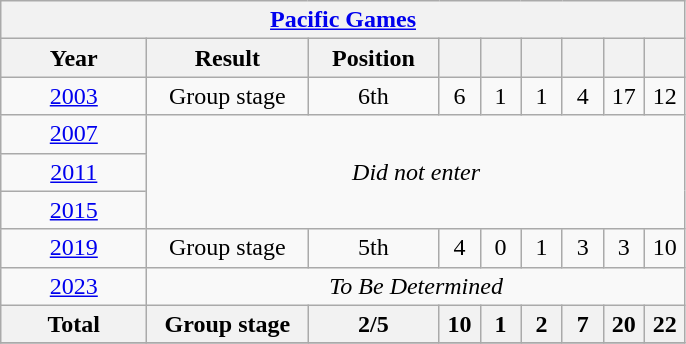<table class="wikitable" style="text-align:center;">
<tr>
<th colspan="9"><a href='#'>Pacific Games</a></th>
</tr>
<tr>
<th style="width:90px;">Year</th>
<th style="width:100px;">Result</th>
<th style="width:80px;">Position</th>
<th style="width:20px;"></th>
<th style="width:20px;"></th>
<th style="width:20px;"></th>
<th style="width:20px;"></th>
<th style="width:20px;"></th>
<th style="width:20px;"></th>
</tr>
<tr>
<td> <a href='#'>2003</a></td>
<td>Group stage</td>
<td>6th</td>
<td>6</td>
<td>1</td>
<td>1</td>
<td>4</td>
<td>17</td>
<td>12</td>
</tr>
<tr>
<td> <a href='#'>2007</a></td>
<td rowspan="3" colspan="8"><em>Did not enter</em></td>
</tr>
<tr>
<td> <a href='#'>2011</a></td>
</tr>
<tr>
<td> <a href='#'>2015</a></td>
</tr>
<tr>
<td> <a href='#'>2019</a></td>
<td>Group stage</td>
<td>5th</td>
<td>4</td>
<td>0</td>
<td>1</td>
<td>3</td>
<td>3</td>
<td>10</td>
</tr>
<tr>
<td> <a href='#'>2023</a></td>
<td colspan="8"><em>To Be Determined</em></td>
</tr>
<tr>
<th>Total</th>
<th>Group stage</th>
<th>2/5</th>
<th>10</th>
<th>1</th>
<th>2</th>
<th>7</th>
<th>20</th>
<th>22</th>
</tr>
<tr>
</tr>
</table>
